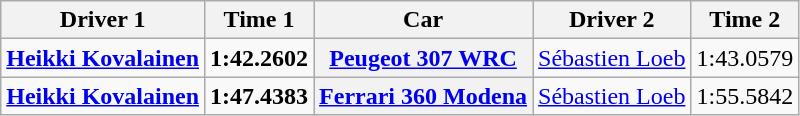<table class="wikitable">
<tr>
<th>Driver 1</th>
<th>Time 1</th>
<th>Car</th>
<th>Driver 2</th>
<th>Time 2</th>
</tr>
<tr>
<td><strong> <a href='#'>Heikki Kovalainen</a></strong></td>
<td><strong>1:42.2602</strong></td>
<th><a href='#'>Peugeot 307 WRC</a></th>
<td> <a href='#'>Sébastien Loeb</a></td>
<td>1:43.0579</td>
</tr>
<tr>
<td><strong> <a href='#'>Heikki Kovalainen</a></strong></td>
<td><strong>1:47.4383</strong></td>
<th><a href='#'>Ferrari 360 Modena</a></th>
<td> <a href='#'>Sébastien Loeb</a></td>
<td>1:55.5842 </td>
</tr>
</table>
